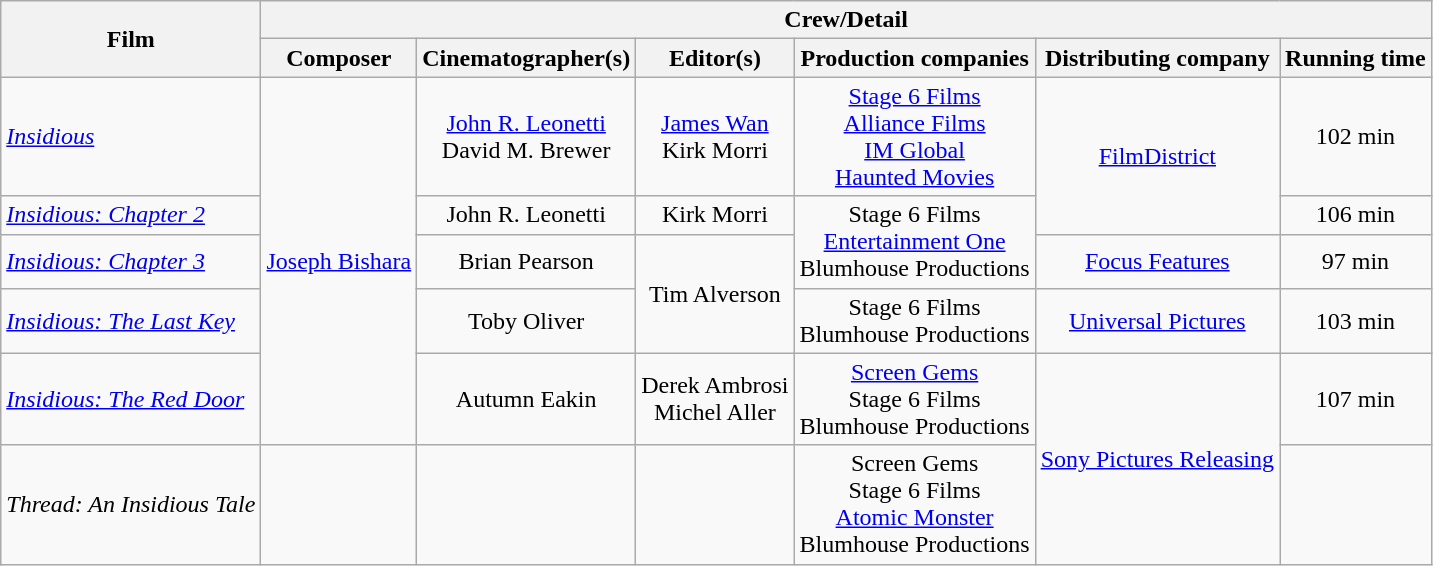<table class="wikitable" style="text-align:center;">
<tr>
<th rowspan="2">Film</th>
<th colspan="7">Crew/Detail</th>
</tr>
<tr>
<th>Composer</th>
<th>Cinematographer(s)</th>
<th>Editor(s)</th>
<th>Production companies</th>
<th>Distributing company</th>
<th>Running time</th>
</tr>
<tr>
<td style="text-align:left"><em><a href='#'>Insidious</a></em></td>
<td rowspan="5"><a href='#'>Joseph Bishara</a></td>
<td><a href='#'>John R. Leonetti</a><br>David M. Brewer</td>
<td><a href='#'>James Wan</a><br>Kirk Morri</td>
<td><a href='#'>Stage 6 Films</a><br><a href='#'>Alliance Films</a><br><a href='#'>IM Global</a><br><a href='#'>Haunted Movies</a></td>
<td rowspan="2"><a href='#'>FilmDistrict</a></td>
<td>102 min</td>
</tr>
<tr>
<td style="text-align:left"><em><a href='#'>Insidious: Chapter 2</a></em></td>
<td>John R. Leonetti</td>
<td>Kirk Morri</td>
<td rowspan="2">Stage 6 Films<br><a href='#'>Entertainment One</a><br>Blumhouse Productions</td>
<td>106 min</td>
</tr>
<tr>
<td style="text-align:left"><em><a href='#'>Insidious: Chapter 3</a></em></td>
<td>Brian Pearson</td>
<td rowspan="2">Tim Alverson</td>
<td><a href='#'>Focus Features</a></td>
<td>97 min</td>
</tr>
<tr>
<td style="text-align:left"><em><a href='#'>Insidious: The Last Key</a></em></td>
<td>Toby Oliver</td>
<td>Stage 6 Films<br>Blumhouse Productions</td>
<td><a href='#'>Universal Pictures</a></td>
<td>103 min</td>
</tr>
<tr>
<td style="text-align:left"><em><a href='#'>Insidious: The Red Door</a></em></td>
<td>Autumn Eakin</td>
<td>Derek Ambrosi<br>Michel Aller</td>
<td><a href='#'>Screen Gems</a><br>Stage 6 Films<br>Blumhouse Productions</td>
<td rowspan="2"><a href='#'>Sony Pictures Releasing</a></td>
<td>107 min</td>
</tr>
<tr>
<td style="text-align:left"><em>Thread: An Insidious Tale</em></td>
<td></td>
<td></td>
<td></td>
<td>Screen Gems<br>Stage 6 Films<br><a href='#'>Atomic Monster</a><br>Blumhouse Productions</td>
<td></td>
</tr>
</table>
